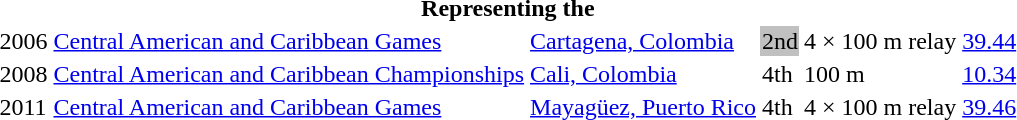<table>
<tr>
<th colspan="6">Representing the </th>
</tr>
<tr>
<td>2006</td>
<td><a href='#'>Central American and Caribbean Games</a></td>
<td><a href='#'>Cartagena, Colombia</a></td>
<td bgcolor="silver">2nd</td>
<td>4 × 100 m relay</td>
<td><a href='#'>39.44</a></td>
</tr>
<tr>
<td>2008</td>
<td><a href='#'>Central American and Caribbean Championships</a></td>
<td><a href='#'>Cali, Colombia</a></td>
<td>4th</td>
<td>100 m</td>
<td><a href='#'>10.34</a></td>
</tr>
<tr>
<td>2011</td>
<td><a href='#'>Central American and Caribbean Games</a></td>
<td><a href='#'>Mayagüez, Puerto Rico</a></td>
<td>4th</td>
<td>4 × 100 m relay</td>
<td><a href='#'>39.46</a></td>
</tr>
</table>
